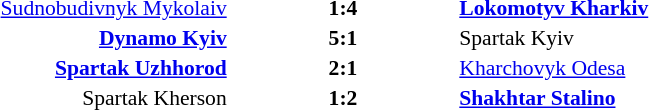<table width=100% cellspacing=1>
<tr>
<th width=20%></th>
<th width=12%></th>
<th width=20%></th>
<th></th>
</tr>
<tr style=font-size:90%>
<td align=right><a href='#'>Sudnobudivnyk Mykolaiv</a></td>
<td align=center><strong>1:4</strong></td>
<td><strong><a href='#'>Lokomotyv Kharkiv</a></strong></td>
<td align=center></td>
</tr>
<tr style=font-size:90%>
<td align=right><strong><a href='#'>Dynamo Kyiv</a></strong></td>
<td align=center><strong>5:1</strong></td>
<td>Spartak Kyiv</td>
<td align=center></td>
</tr>
<tr style=font-size:90%>
<td align=right><strong><a href='#'>Spartak Uzhhorod</a></strong></td>
<td align=center><strong>2:1</strong></td>
<td><a href='#'>Kharchovyk Odesa</a></td>
<td align=center></td>
</tr>
<tr style=font-size:90%>
<td align=right>Spartak Kherson</td>
<td align=center><strong>1:2</strong></td>
<td><strong><a href='#'>Shakhtar Stalino</a></strong></td>
<td align=center></td>
</tr>
</table>
